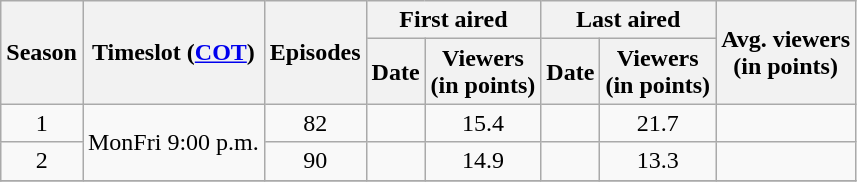<table class="wikitable" style="text-align: center">
<tr>
<th scope="col" rowspan="2">Season</th>
<th scope="col" rowspan="2">Timeslot (<a href='#'>COT</a>)</th>
<th scope="col" rowspan="2">Episodes</th>
<th scope="col" colspan="2">First aired</th>
<th scope="col" colspan="2">Last aired</th>
<th scope="col" rowspan="2">Avg. viewers<br>(in points)</th>
</tr>
<tr>
<th scope="col">Date</th>
<th scope="col">Viewers<br>(in points)</th>
<th scope="col">Date</th>
<th scope="col">Viewers<br>(in points)</th>
</tr>
<tr>
<td rowspan="1">1</td>
<td rowspan="2">MonFri 9:00 p.m.</td>
<td>82</td>
<td></td>
<td>15.4</td>
<td></td>
<td>21.7</td>
<td>  </td>
</tr>
<tr>
<td rowspan="1">2</td>
<td>90</td>
<td></td>
<td>14.9</td>
<td></td>
<td>13.3</td>
<td>  </td>
</tr>
<tr>
</tr>
</table>
